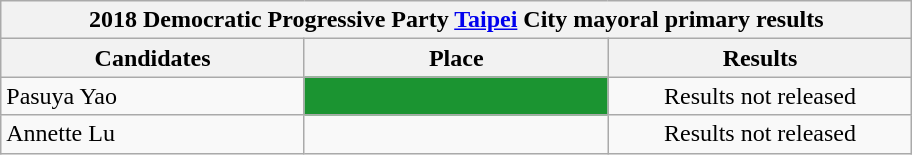<table class="wikitable collapsible">
<tr>
<th colspan="5" width=600>2018 Democratic Progressive Party <a href='#'>Taipei</a> City mayoral primary results</th>
</tr>
<tr>
<th width=80>Candidates</th>
<th width=80>Place</th>
<th width=80>Results</th>
</tr>
<tr>
<td>Pasuya Yao</td>
<td style="background: #1B9431; text-align:center"><strong></strong></td>
<td style="text-align:center">Results not released</td>
</tr>
<tr>
<td>Annette Lu</td>
<td style="background: #; text-align:center"></td>
<td style="text-align:center">Results not released</td>
</tr>
</table>
